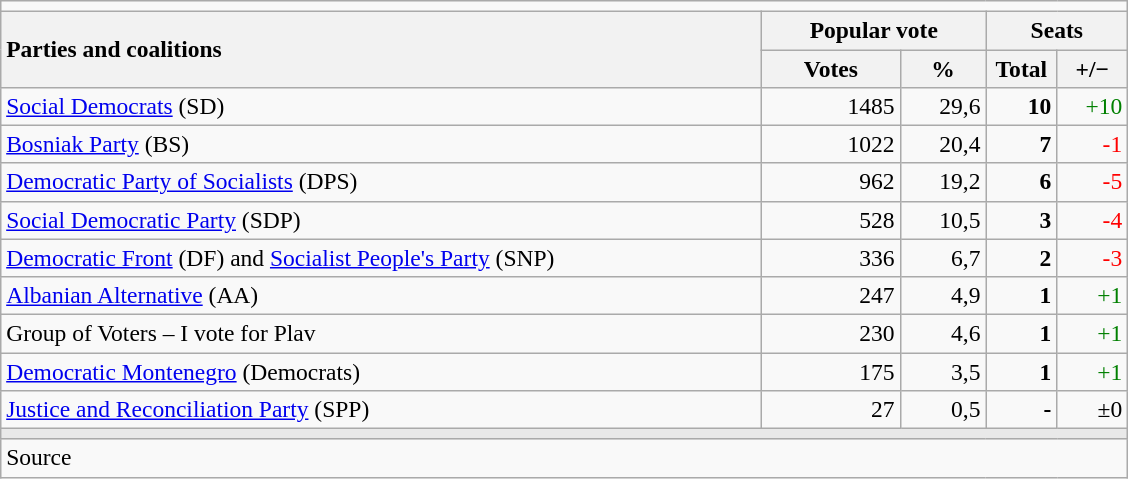<table class="wikitable" style="text-align:right; font-size:98%; margin-bottom:0">
<tr>
<td colspan="6"></td>
</tr>
<tr>
<th style="text-align:left;" rowspan="2" width="500">Parties and coalitions</th>
<th colspan="2">Popular vote</th>
<th colspan="2">Seats</th>
</tr>
<tr>
<th width="85">Votes</th>
<th width="50">%</th>
<th width="40">Total</th>
<th width="40">+/−</th>
</tr>
<tr>
<td align="left"><a href='#'>Social Democrats</a> (SD)</td>
<td>1485</td>
<td>29,6</td>
<td><strong>10</strong></td>
<td style="color:green;">+10</td>
</tr>
<tr>
<td align="left"><a href='#'>Bosniak Party</a> (BS)</td>
<td>1022</td>
<td>20,4</td>
<td><strong>7</strong></td>
<td style="color:red;">-1</td>
</tr>
<tr>
<td align="left"><a href='#'>Democratic Party of Socialists</a> (DPS)</td>
<td>962</td>
<td>19,2</td>
<td><strong>6</strong></td>
<td style="color:red;">-5</td>
</tr>
<tr>
<td align="left"><a href='#'>Social Democratic Party</a> (SDP)</td>
<td>528</td>
<td>10,5</td>
<td><strong>3</strong></td>
<td style="color:red;">-4</td>
</tr>
<tr>
<td align="left"><a href='#'>Democratic Front</a> (DF) and <a href='#'>Socialist People's Party</a> (SNP)</td>
<td>336</td>
<td>6,7</td>
<td><strong>2</strong></td>
<td style="color:red;">-3</td>
</tr>
<tr>
<td align="left"><a href='#'>Albanian Alternative</a> (AA)</td>
<td>247</td>
<td>4,9</td>
<td><strong>1</strong></td>
<td style="color:green;">+1</td>
</tr>
<tr>
<td align="left">Group of Voters – I vote for Plav</td>
<td>230</td>
<td>4,6</td>
<td><strong>1</strong></td>
<td style="color:green;">+1</td>
</tr>
<tr>
<td align="left"><a href='#'>Democratic Montenegro</a> (Democrats)</td>
<td>175</td>
<td>3,5</td>
<td><strong>1</strong></td>
<td style="color:green;">+1</td>
</tr>
<tr>
<td align="left"><a href='#'>Justice and Reconciliation Party</a> (SPP)</td>
<td>27</td>
<td>0,5</td>
<td><strong>-</strong></td>
<td>±0</td>
</tr>
<tr>
<td colspan="6" bgcolor="#E9E9E9"></td>
</tr>
<tr>
<td align="left" colspan="6">Source</td>
</tr>
</table>
